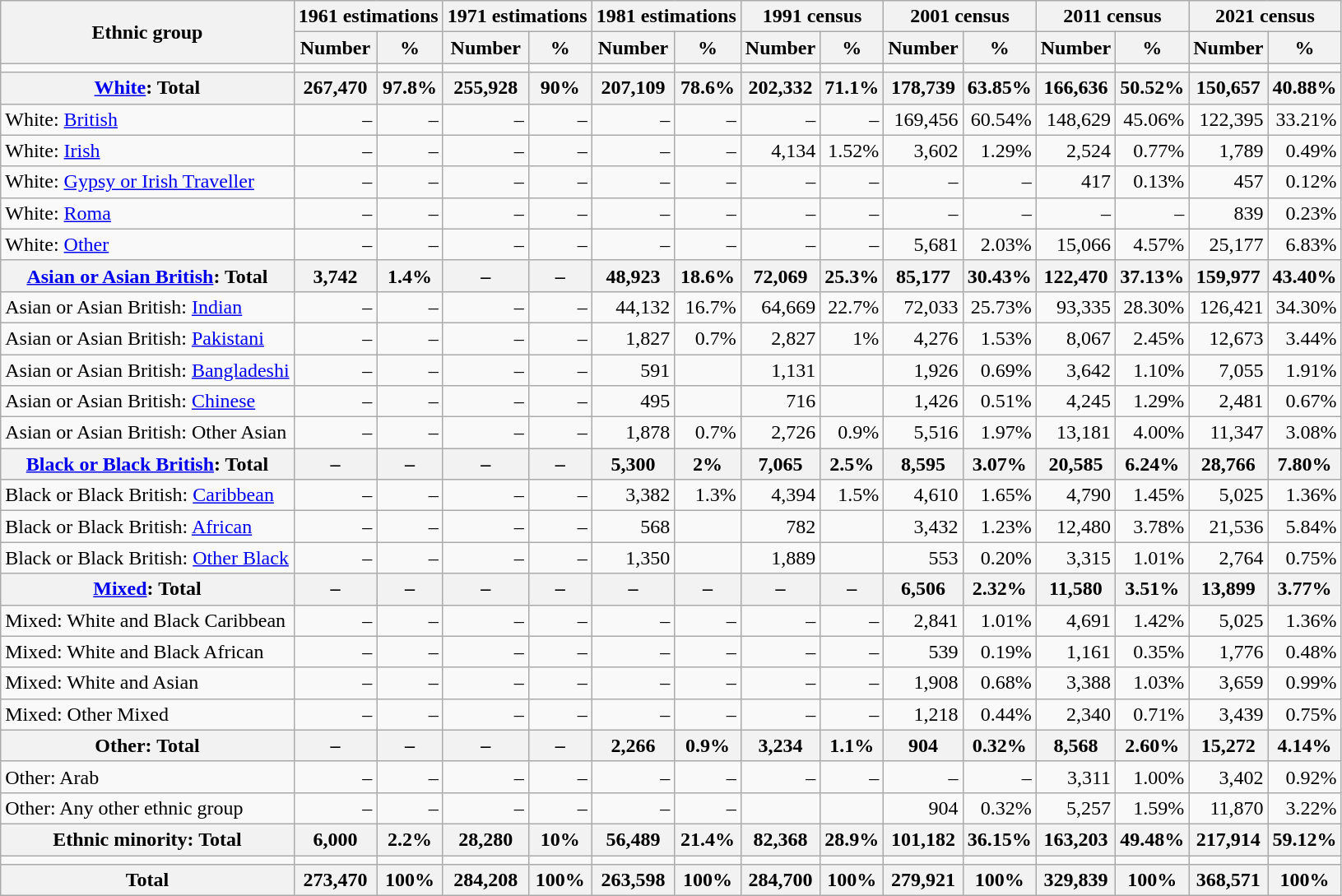<table class="wikitable sortable" style="text-align:right">
<tr>
<th rowspan="2">Ethnic group</th>
<th colspan="2">1961 estimations</th>
<th colspan="2">1971 estimations</th>
<th colspan="2">1981 estimations</th>
<th colspan="2">1991 census</th>
<th colspan="2">2001 census</th>
<th colspan="2">2011 census</th>
<th colspan="2">2021 census</th>
</tr>
<tr>
<th>Number</th>
<th>%</th>
<th>Number</th>
<th>%</th>
<th>Number</th>
<th>%</th>
<th>Number</th>
<th>%</th>
<th>Number</th>
<th>%</th>
<th>Number</th>
<th>%</th>
<th>Number</th>
<th>%</th>
</tr>
<tr>
<td></td>
<td></td>
<td></td>
<td></td>
<td></td>
<td></td>
<td></td>
<td></td>
<td></td>
<td></td>
<td></td>
<td></td>
<td></td>
<td></td>
<td></td>
</tr>
<tr>
<th><a href='#'>White</a>: Total</th>
<th>267,470</th>
<th>97.8%</th>
<th>255,928</th>
<th>90%</th>
<th>207,109</th>
<th>78.6%</th>
<th>202,332</th>
<th>71.1%</th>
<th>178,739</th>
<th>63.85%</th>
<th>166,636</th>
<th>50.52%</th>
<th>150,657</th>
<th>40.88%</th>
</tr>
<tr>
<td style="text-align:left">White: <a href='#'>British</a></td>
<td>–</td>
<td>–</td>
<td>–</td>
<td>–</td>
<td>–</td>
<td>–</td>
<td>–</td>
<td>–</td>
<td>169,456</td>
<td>60.54%</td>
<td>148,629</td>
<td>45.06%</td>
<td>122,395</td>
<td>33.21%</td>
</tr>
<tr>
<td style="text-align:left">White: <a href='#'>Irish</a></td>
<td>–</td>
<td>–</td>
<td>–</td>
<td>–</td>
<td>–</td>
<td>–</td>
<td>4,134</td>
<td>1.52%</td>
<td>3,602</td>
<td>1.29%</td>
<td>2,524</td>
<td>0.77%</td>
<td>1,789</td>
<td>0.49%</td>
</tr>
<tr>
<td style="text-align:left">White: <a href='#'>Gypsy or Irish Traveller</a></td>
<td>–</td>
<td>–</td>
<td>–</td>
<td>–</td>
<td>–</td>
<td>–</td>
<td>–</td>
<td>–</td>
<td>–</td>
<td>–</td>
<td>417</td>
<td>0.13%</td>
<td>457</td>
<td>0.12%</td>
</tr>
<tr>
<td style="text-align:left">White: <a href='#'>Roma</a></td>
<td>–</td>
<td>–</td>
<td>–</td>
<td>–</td>
<td>–</td>
<td>–</td>
<td>–</td>
<td>–</td>
<td>–</td>
<td>–</td>
<td>–</td>
<td>–</td>
<td>839</td>
<td>0.23%</td>
</tr>
<tr>
<td style="text-align:left">White: <a href='#'>Other</a></td>
<td>–</td>
<td>–</td>
<td>–</td>
<td>–</td>
<td>–</td>
<td>–</td>
<td>–</td>
<td>–</td>
<td>5,681</td>
<td>2.03%</td>
<td>15,066</td>
<td>4.57%</td>
<td>25,177</td>
<td>6.83%</td>
</tr>
<tr>
<th><a href='#'>Asian or Asian British</a>: Total</th>
<th>3,742</th>
<th>1.4%</th>
<th>–</th>
<th>–</th>
<th>48,923</th>
<th>18.6%</th>
<th>72,069</th>
<th>25.3%</th>
<th>85,177</th>
<th>30.43%</th>
<th>122,470</th>
<th>37.13%</th>
<th>159,977</th>
<th>43.40%</th>
</tr>
<tr>
<td style="text-align:left">Asian or Asian British: <a href='#'>Indian</a></td>
<td>–</td>
<td>–</td>
<td>–</td>
<td>–</td>
<td>44,132</td>
<td>16.7%</td>
<td>64,669</td>
<td>22.7%</td>
<td>72,033</td>
<td>25.73%</td>
<td>93,335</td>
<td>28.30%</td>
<td>126,421</td>
<td>34.30%</td>
</tr>
<tr>
<td style="text-align:left">Asian or Asian British: <a href='#'>Pakistani</a></td>
<td>–</td>
<td>–</td>
<td>–</td>
<td>–</td>
<td>1,827</td>
<td>0.7%</td>
<td>2,827</td>
<td>1%</td>
<td>4,276</td>
<td>1.53%</td>
<td>8,067</td>
<td>2.45%</td>
<td>12,673</td>
<td>3.44%</td>
</tr>
<tr>
<td style="text-align:left">Asian or Asian British: <a href='#'>Bangladeshi</a></td>
<td>–</td>
<td>–</td>
<td>–</td>
<td>–</td>
<td>591</td>
<td></td>
<td>1,131</td>
<td></td>
<td>1,926</td>
<td>0.69%</td>
<td>3,642</td>
<td>1.10%</td>
<td>7,055</td>
<td>1.91%</td>
</tr>
<tr>
<td style="text-align:left">Asian or Asian British: <a href='#'>Chinese</a></td>
<td>–</td>
<td>–</td>
<td>–</td>
<td>–</td>
<td>495</td>
<td></td>
<td>716</td>
<td></td>
<td>1,426</td>
<td>0.51%</td>
<td>4,245</td>
<td>1.29%</td>
<td>2,481</td>
<td>0.67%</td>
</tr>
<tr>
<td style="text-align:left">Asian or Asian British: Other Asian</td>
<td>–</td>
<td>–</td>
<td>–</td>
<td>–</td>
<td>1,878</td>
<td>0.7%</td>
<td>2,726</td>
<td>0.9%</td>
<td>5,516</td>
<td>1.97%</td>
<td>13,181</td>
<td>4.00%</td>
<td>11,347</td>
<td>3.08%</td>
</tr>
<tr>
<th><a href='#'>Black or Black British</a>: Total</th>
<th>–</th>
<th>–</th>
<th>–</th>
<th>–</th>
<th>5,300</th>
<th>2%</th>
<th>7,065</th>
<th>2.5%</th>
<th>8,595</th>
<th>3.07%</th>
<th>20,585</th>
<th>6.24%</th>
<th>28,766</th>
<th>7.80%</th>
</tr>
<tr>
<td style="text-align:left">Black or Black British: <a href='#'>Caribbean</a></td>
<td>–</td>
<td>–</td>
<td>–</td>
<td>–</td>
<td>3,382</td>
<td>1.3%</td>
<td>4,394</td>
<td>1.5%</td>
<td>4,610</td>
<td>1.65%</td>
<td>4,790</td>
<td>1.45%</td>
<td>5,025</td>
<td>1.36%</td>
</tr>
<tr>
<td style="text-align:left">Black or Black British: <a href='#'>African</a></td>
<td>–</td>
<td>–</td>
<td>–</td>
<td>–</td>
<td>568</td>
<td></td>
<td>782</td>
<td></td>
<td>3,432</td>
<td>1.23%</td>
<td>12,480</td>
<td>3.78%</td>
<td>21,536</td>
<td>5.84%</td>
</tr>
<tr>
<td style="text-align:left">Black or Black British: <a href='#'>Other Black</a></td>
<td>–</td>
<td>–</td>
<td>–</td>
<td>–</td>
<td>1,350</td>
<td></td>
<td>1,889</td>
<td></td>
<td>553</td>
<td>0.20%</td>
<td>3,315</td>
<td>1.01%</td>
<td>2,764</td>
<td>0.75%</td>
</tr>
<tr>
<th><a href='#'>Mixed</a>: Total</th>
<th>–</th>
<th>–</th>
<th>–</th>
<th>–</th>
<th>–</th>
<th>–</th>
<th>–</th>
<th>–</th>
<th>6,506</th>
<th>2.32%</th>
<th>11,580</th>
<th>3.51%</th>
<th>13,899</th>
<th>3.77%</th>
</tr>
<tr>
<td style="text-align:left">Mixed: White and Black Caribbean</td>
<td>–</td>
<td>–</td>
<td>–</td>
<td>–</td>
<td>–</td>
<td>–</td>
<td>–</td>
<td>–</td>
<td>2,841</td>
<td>1.01%</td>
<td>4,691</td>
<td>1.42%</td>
<td>5,025</td>
<td>1.36%</td>
</tr>
<tr>
<td style="text-align:left">Mixed: White and Black African</td>
<td>–</td>
<td>–</td>
<td>–</td>
<td>–</td>
<td>–</td>
<td>–</td>
<td>–</td>
<td>–</td>
<td>539</td>
<td>0.19%</td>
<td>1,161</td>
<td>0.35%</td>
<td>1,776</td>
<td>0.48%</td>
</tr>
<tr>
<td style="text-align:left">Mixed: White and Asian</td>
<td>–</td>
<td>–</td>
<td>–</td>
<td>–</td>
<td>–</td>
<td>–</td>
<td>–</td>
<td>–</td>
<td>1,908</td>
<td>0.68%</td>
<td>3,388</td>
<td>1.03%</td>
<td>3,659</td>
<td>0.99%</td>
</tr>
<tr>
<td style="text-align:left">Mixed: Other Mixed</td>
<td>–</td>
<td>–</td>
<td>–</td>
<td>–</td>
<td>–</td>
<td>–</td>
<td>–</td>
<td>–</td>
<td>1,218</td>
<td>0.44%</td>
<td>2,340</td>
<td>0.71%</td>
<td>3,439</td>
<td>0.75%</td>
</tr>
<tr>
<th>Other: Total</th>
<th>–</th>
<th>–</th>
<th>–</th>
<th>–</th>
<th>2,266</th>
<th>0.9%</th>
<th>3,234</th>
<th>1.1%</th>
<th>904</th>
<th>0.32%</th>
<th>8,568</th>
<th>2.60%</th>
<th>15,272</th>
<th>4.14%</th>
</tr>
<tr>
<td style="text-align:left">Other: Arab</td>
<td>–</td>
<td>–</td>
<td>–</td>
<td>–</td>
<td>–</td>
<td>–</td>
<td>–</td>
<td>–</td>
<td>–</td>
<td>–</td>
<td>3,311</td>
<td>1.00%</td>
<td>3,402</td>
<td>0.92%</td>
</tr>
<tr>
<td style="text-align:left">Other: Any other ethnic group</td>
<td>–</td>
<td>–</td>
<td>–</td>
<td>–</td>
<td>–</td>
<td>–</td>
<td></td>
<td></td>
<td>904</td>
<td>0.32%</td>
<td>5,257</td>
<td>1.59%</td>
<td>11,870</td>
<td>3.22%</td>
</tr>
<tr>
<th>Ethnic minority: Total</th>
<th>6,000</th>
<th>2.2%</th>
<th>28,280</th>
<th>10%</th>
<th>56,489</th>
<th>21.4%</th>
<th>82,368</th>
<th>28.9%</th>
<th>101,182</th>
<th>36.15%</th>
<th>163,203</th>
<th>49.48%</th>
<th>217,914</th>
<th>59.12%</th>
</tr>
<tr>
<td></td>
<td></td>
<td></td>
<td></td>
<td></td>
<td></td>
<td></td>
<td></td>
<td></td>
<td></td>
<td></td>
<td></td>
<td></td>
<td></td>
<td></td>
</tr>
<tr>
<th>Total</th>
<th>273,470</th>
<th>100%</th>
<th>284,208</th>
<th>100%</th>
<th>263,598</th>
<th>100%</th>
<th>284,700</th>
<th>100%</th>
<th>279,921</th>
<th>100%</th>
<th>329,839</th>
<th>100%</th>
<th>368,571</th>
<th>100%</th>
</tr>
</table>
